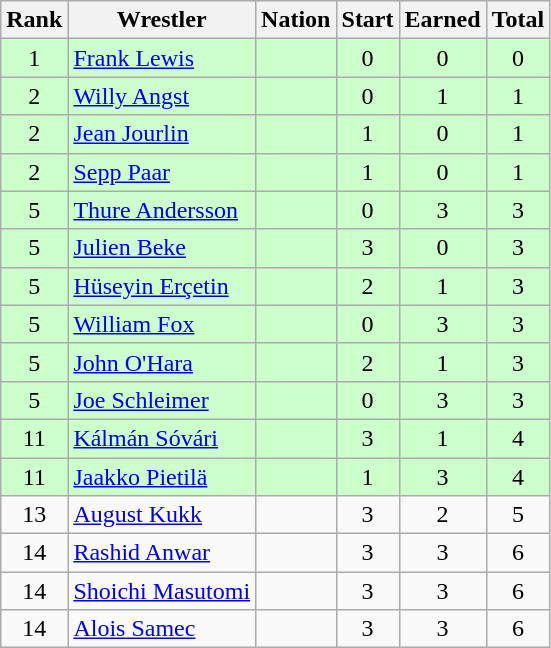<table class="wikitable sortable" style="text-align:center;">
<tr>
<th>Rank</th>
<th>Wrestler</th>
<th>Nation</th>
<th>Start</th>
<th>Earned</th>
<th>Total</th>
</tr>
<tr style="background:#cfc;">
<td>1</td>
<td align=left><a href='#'>Frank Lewis</a></td>
<td align=left></td>
<td>0</td>
<td>0</td>
<td>0</td>
</tr>
<tr style="background:#cfc;">
<td>2</td>
<td align=left><a href='#'>Willy Angst</a></td>
<td align=left></td>
<td>0</td>
<td>1</td>
<td>1</td>
</tr>
<tr style="background:#cfc;">
<td>2</td>
<td align=left><a href='#'>Jean Jourlin</a></td>
<td align=left></td>
<td>1</td>
<td>0</td>
<td>1</td>
</tr>
<tr style="background:#cfc;">
<td>2</td>
<td align=left><a href='#'>Sepp Paar</a></td>
<td align=left></td>
<td>1</td>
<td>0</td>
<td>1</td>
</tr>
<tr style="background:#cfc;">
<td>5</td>
<td align=left><a href='#'>Thure Andersson</a></td>
<td align=left></td>
<td>0</td>
<td>3</td>
<td>3</td>
</tr>
<tr style="background:#cfc;">
<td>5</td>
<td align=left><a href='#'>Julien Beke</a></td>
<td align=left></td>
<td>3</td>
<td>0</td>
<td>3</td>
</tr>
<tr style="background:#cfc;">
<td>5</td>
<td align=left><a href='#'>Hüseyin Erçetin</a></td>
<td align=left></td>
<td>2</td>
<td>1</td>
<td>3</td>
</tr>
<tr style="background:#cfc;">
<td>5</td>
<td align=left><a href='#'>William Fox</a></td>
<td align=left></td>
<td>0</td>
<td>3</td>
<td>3</td>
</tr>
<tr style="background:#cfc;">
<td>5</td>
<td align=left><a href='#'>John O'Hara</a></td>
<td align=left></td>
<td>2</td>
<td>1</td>
<td>3</td>
</tr>
<tr style="background:#cfc;">
<td>5</td>
<td align=left><a href='#'>Joe Schleimer</a></td>
<td align=left></td>
<td>0</td>
<td>3</td>
<td>3</td>
</tr>
<tr style="background:#cfc;">
<td>11</td>
<td align=left><a href='#'>Kálmán Sóvári</a></td>
<td align=left></td>
<td>3</td>
<td>1</td>
<td>4</td>
</tr>
<tr style="background:#cfc;">
<td>11</td>
<td align=left><a href='#'>Jaakko Pietilä</a></td>
<td align=left></td>
<td>1</td>
<td>3</td>
<td>4</td>
</tr>
<tr>
<td>13</td>
<td align=left><a href='#'>August Kukk</a></td>
<td align=left></td>
<td>3</td>
<td>2</td>
<td>5</td>
</tr>
<tr>
<td>14</td>
<td align=left><a href='#'>Rashid Anwar</a></td>
<td align=left></td>
<td>3</td>
<td>3</td>
<td>6</td>
</tr>
<tr>
<td>14</td>
<td align=left><a href='#'>Shoichi Masutomi</a></td>
<td align=left></td>
<td>3</td>
<td>3</td>
<td>6</td>
</tr>
<tr>
<td>14</td>
<td align=left><a href='#'>Alois Samec</a></td>
<td align=left></td>
<td>3</td>
<td>3</td>
<td>6</td>
</tr>
</table>
